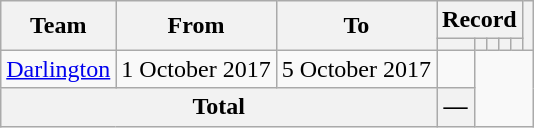<table class=wikitable style="text-align: center">
<tr>
<th rowspan=2>Team</th>
<th rowspan=2>From</th>
<th rowspan=2>To</th>
<th colspan=5>Record</th>
<th rowspan=2></th>
</tr>
<tr>
<th></th>
<th></th>
<th></th>
<th></th>
<th></th>
</tr>
<tr>
<td align=left><a href='#'>Darlington</a></td>
<td align=left>1 October 2017</td>
<td align=left>5 October 2017<br></td>
<td></td>
</tr>
<tr>
<th colspan=3>Total<br></th>
<th>—</th>
</tr>
</table>
